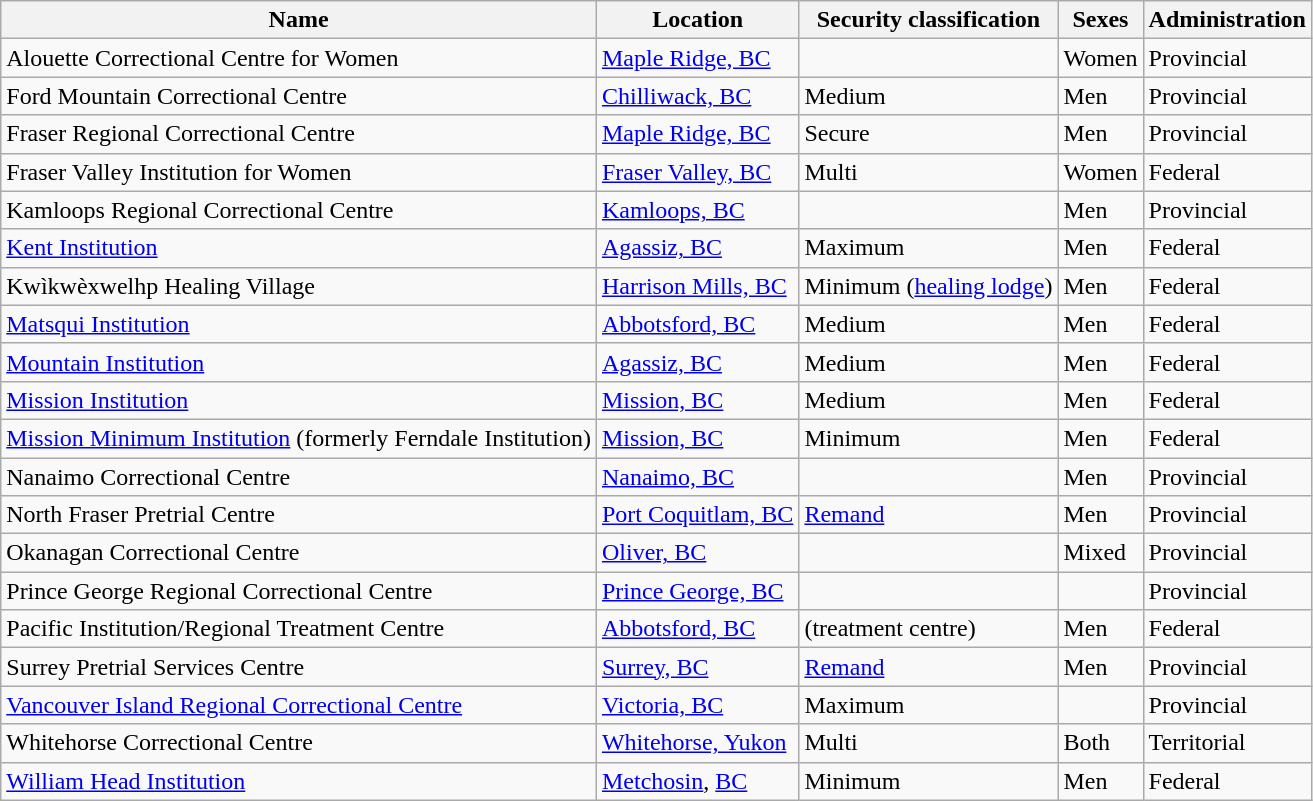<table class="wikitable">
<tr>
<th>Name</th>
<th>Location</th>
<th>Security classification</th>
<th>Sexes</th>
<th>Administration</th>
</tr>
<tr>
<td>Alouette Correctional Centre for Women</td>
<td><a href='#'>Maple Ridge, BC</a></td>
<td></td>
<td>Women</td>
<td>Provincial</td>
</tr>
<tr>
<td>Ford Mountain Correctional Centre</td>
<td><a href='#'>Chilliwack, BC</a></td>
<td>Medium</td>
<td>Men</td>
<td>Provincial</td>
</tr>
<tr>
<td>Fraser Regional Correctional Centre</td>
<td><a href='#'>Maple Ridge, BC</a></td>
<td>Secure</td>
<td>Men</td>
<td>Provincial</td>
</tr>
<tr>
<td>Fraser Valley Institution for Women</td>
<td><a href='#'>Fraser Valley, BC</a></td>
<td>Multi</td>
<td>Women</td>
<td>Federal</td>
</tr>
<tr>
<td>Kamloops Regional Correctional Centre</td>
<td><a href='#'>Kamloops, BC</a></td>
<td></td>
<td>Men</td>
<td>Provincial</td>
</tr>
<tr>
<td><a href='#'>Kent Institution</a></td>
<td><a href='#'>Agassiz, BC</a></td>
<td>Maximum</td>
<td>Men</td>
<td>Federal</td>
</tr>
<tr>
<td>Kwìkwèxwelhp Healing Village</td>
<td><a href='#'>Harrison Mills, BC</a></td>
<td>Minimum (<a href='#'>healing lodge</a>)</td>
<td>Men</td>
<td>Federal</td>
</tr>
<tr>
<td><a href='#'>Matsqui Institution</a></td>
<td><a href='#'>Abbotsford, BC</a></td>
<td>Medium</td>
<td>Men</td>
<td>Federal</td>
</tr>
<tr>
<td><a href='#'>Mountain Institution</a></td>
<td><a href='#'>Agassiz, BC</a></td>
<td>Medium</td>
<td>Men</td>
<td>Federal</td>
</tr>
<tr>
<td><a href='#'>Mission Institution</a></td>
<td><a href='#'>Mission, BC</a></td>
<td>Medium</td>
<td>Men</td>
<td>Federal</td>
</tr>
<tr>
<td><a href='#'>Mission Minimum Institution</a> (formerly Ferndale Institution)</td>
<td><a href='#'>Mission, BC</a></td>
<td>Minimum</td>
<td>Men</td>
<td>Federal</td>
</tr>
<tr>
<td>Nanaimo Correctional Centre</td>
<td><a href='#'>Nanaimo, BC</a></td>
<td></td>
<td>Men</td>
<td>Provincial</td>
</tr>
<tr>
<td>North Fraser Pretrial Centre</td>
<td><a href='#'>Port Coquitlam, BC</a></td>
<td><a href='#'>Remand</a></td>
<td>Men</td>
<td>Provincial</td>
</tr>
<tr>
<td>Okanagan Correctional Centre</td>
<td><a href='#'>Oliver, BC</a></td>
<td></td>
<td>Mixed</td>
<td>Provincial</td>
</tr>
<tr>
<td>Prince George Regional Correctional Centre</td>
<td><a href='#'>Prince George, BC</a></td>
<td></td>
<td></td>
<td>Provincial</td>
</tr>
<tr>
<td>Pacific Institution/Regional Treatment Centre</td>
<td><a href='#'>Abbotsford, BC</a></td>
<td>(treatment centre)</td>
<td>Men</td>
<td>Federal</td>
</tr>
<tr>
<td>Surrey Pretrial Services Centre</td>
<td><a href='#'>Surrey, BC</a></td>
<td><a href='#'>Remand</a></td>
<td>Men</td>
<td>Provincial</td>
</tr>
<tr>
<td><a href='#'>Vancouver Island Regional Correctional Centre</a></td>
<td><a href='#'>Victoria, BC</a></td>
<td>Maximum</td>
<td></td>
<td>Provincial</td>
</tr>
<tr>
<td>Whitehorse Correctional Centre</td>
<td><a href='#'>Whitehorse, Yukon</a></td>
<td>Multi</td>
<td>Both</td>
<td>Territorial</td>
</tr>
<tr>
<td><a href='#'>William Head Institution</a></td>
<td><a href='#'>Metchosin</a>, <a href='#'>BC</a></td>
<td>Minimum</td>
<td>Men</td>
<td>Federal</td>
</tr>
</table>
